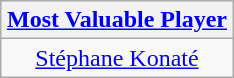<table class=wikitable style="text-align:center; margin:auto">
<tr>
<th><a href='#'>Most Valuable Player</a></th>
</tr>
<tr>
<td> <a href='#'>Stéphane Konaté</a></td>
</tr>
</table>
